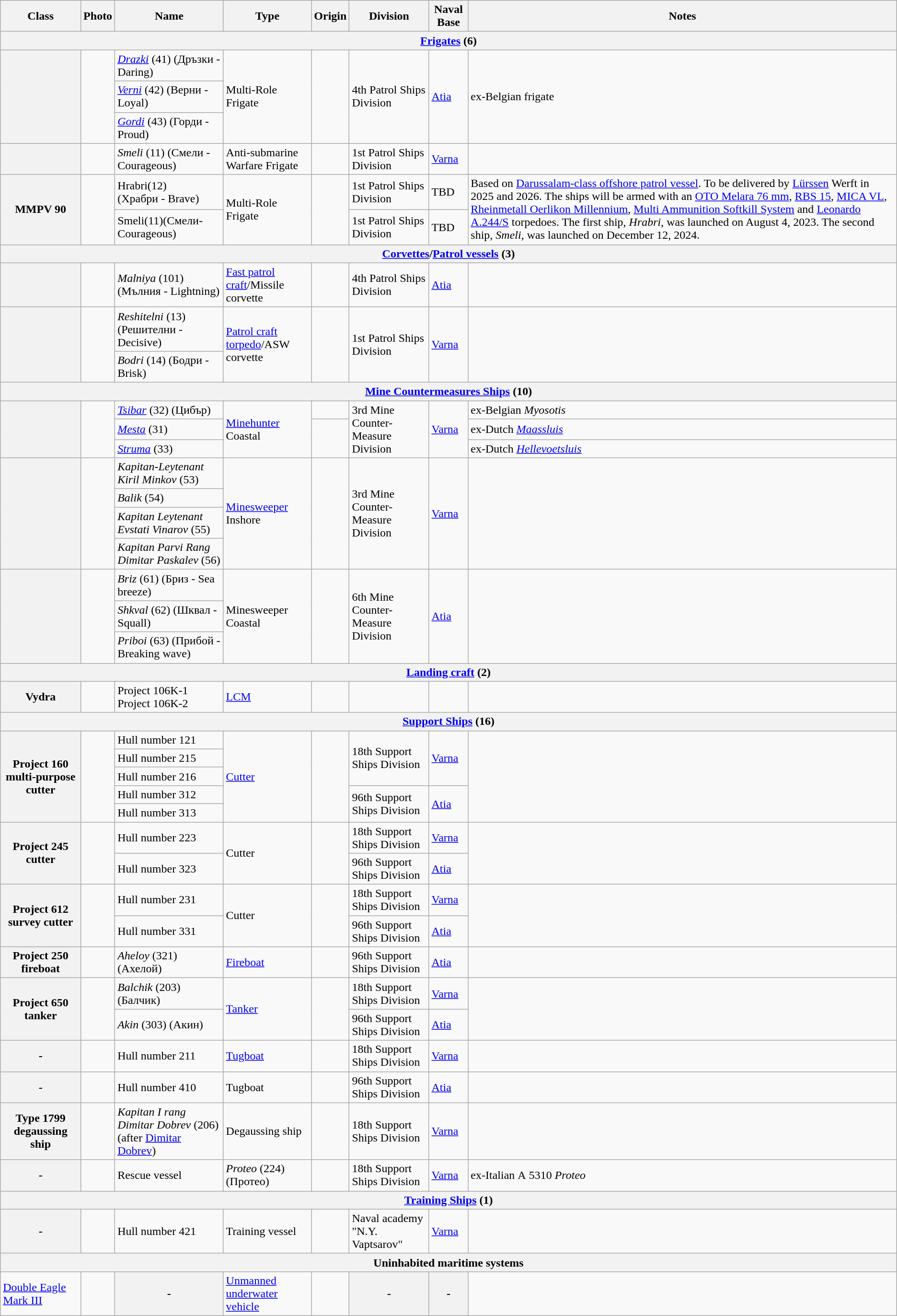<table class="wikitable">
<tr>
<th>Class</th>
<th>Photo</th>
<th>Name</th>
<th>Type</th>
<th>Origin</th>
<th>Division</th>
<th>Naval Base</th>
<th>Notes</th>
</tr>
<tr>
<th colspan="8"><a href='#'>Frigates</a> (6)</th>
</tr>
<tr>
<th rowspan="3"></th>
<td rowspan="3"></td>
<td><a href='#'><em>Drazki</em></a> (41) (Дръзки - Daring)</td>
<td rowspan="3">Multi-Role Frigate</td>
<td rowspan="3"></td>
<td rowspan="3">4th Patrol Ships Division</td>
<td rowspan="3"><a href='#'>Atia</a></td>
<td rowspan="3">ex-Belgian frigate </td>
</tr>
<tr>
<td><a href='#'><em>Verni</em></a> (42) (Верни - Loyal)</td>
</tr>
<tr>
<td><a href='#'><em>Gordi</em></a> (43) (Горди - Proud)</td>
</tr>
<tr>
<th></th>
<td></td>
<td><em>Smeli</em> (11) (Смели - Courageous)</td>
<td>Anti-submarine Warfare Frigate</td>
<td></td>
<td>1st Patrol Ships Division</td>
<td><a href='#'>Varna</a></td>
<td></td>
</tr>
<tr>
<th rowspan="2">MMPV 90</th>
<td rowspan="2"></td>
<td>Hrabri(12)<br>(Храбри - Brave)</td>
<td rowspan="2">Multi-Role Frigate</td>
<td rowspan="2"><br></td>
<td>1st Patrol Ships Division</td>
<td>TBD</td>
<td rowspan="2">Based on <a href='#'>Darussalam-class offshore patrol vessel</a>. To be delivered by <a href='#'>Lürssen</a> Werft in 2025 and 2026. The ships will be armed with an <a href='#'>OTO  Melara 76 mm</a>, <a href='#'>RBS 15</a>, <a href='#'>MICA VL</a>, <a href='#'>Rheinmetall Oerlikon Millennium</a>, <a href='#'>Multi Ammunition Softkill System</a> and <a href='#'>Leonardo A.244/S</a> torpedoes. The first ship, <em>Hrabri</em>, was launched on August 4, 2023. The second ship, <em>Smeli</em>, was launched on December 12, 2024.</td>
</tr>
<tr>
<td>Smeli(11)(Смели-Courageous)</td>
<td>1st Patrol Ships Division</td>
<td>TBD</td>
</tr>
<tr>
<th colspan="8"><a href='#'>Corvettes</a>/<a href='#'>Patrol vessels</a> (3)</th>
</tr>
<tr>
<th></th>
<td></td>
<td><em>Malniya</em> (101) (Мълния - Lightning)</td>
<td><a href='#'>Fast patrol craft</a>/Missile corvette</td>
<td></td>
<td>4th Patrol Ships Division</td>
<td><a href='#'>Atia</a></td>
<td></td>
</tr>
<tr>
<th rowspan="2"></th>
<td rowspan="2"></td>
<td><em>Reshitelni</em> (13) (Решителни - Decisive)</td>
<td rowspan="2"><a href='#'>Patrol craft torpedo</a>/ASW corvette</td>
<td rowspan="2"></td>
<td rowspan="2">1st Patrol Ships Division</td>
<td rowspan="2"><a href='#'>Varna</a></td>
<td rowspan="2"></td>
</tr>
<tr>
<td><em>Bodri</em> (14) (Бодри - Brisk)</td>
</tr>
<tr>
<th colspan="8"><a href='#'>Mine Countermeasures Ships</a> (10)</th>
</tr>
<tr>
<th rowspan="3"></th>
<td rowspan="3"></td>
<td><em><a href='#'>Tsibar</a></em> (32) (Цибър)</td>
<td rowspan="3"><a href='#'>Minehunter</a> Coastal</td>
<td></td>
<td rowspan="3">3rd Mine Counter-Measure Division</td>
<td rowspan="3"><a href='#'>Varna</a></td>
<td>ex-Belgian <em>Myosotis</em></td>
</tr>
<tr>
<td><a href='#'><em>Mesta</em></a> (31)</td>
<td rowspan="2"></td>
<td>ex-Dutch <a href='#'><em>Maassluis</em></a></td>
</tr>
<tr>
<td><a href='#'><em>Struma</em></a> (33)</td>
<td>ex-Dutch <a href='#'><em>Hellevoetsluis</em></a></td>
</tr>
<tr>
<th rowspan="4"></th>
<td rowspan="4"></td>
<td><em>Kapitan-Leytenant Kiril Minkov</em> (53)</td>
<td rowspan="4"><a href='#'>Minesweeper</a> Inshore</td>
<td rowspan="4"></td>
<td rowspan="4">3rd Mine Counter-Measure Division</td>
<td rowspan="4"><a href='#'>Varna</a></td>
<td rowspan="4"></td>
</tr>
<tr>
<td><em>Balik</em> (54)</td>
</tr>
<tr>
<td><em>Kapitan Leytenant Evstati Vinarov</em> (55)</td>
</tr>
<tr>
<td><em>Kapitan Parvi Rang Dimitar Paskalev</em> (56)</td>
</tr>
<tr>
<th rowspan="3"></th>
<td rowspan="3"></td>
<td><em>Briz</em> (61) (Бриз - Sea breeze)</td>
<td rowspan="3">Minesweeper Coastal</td>
<td rowspan="3"></td>
<td rowspan="3">6th Mine Counter-Measure Division</td>
<td rowspan="3"><a href='#'>Atia</a></td>
<td rowspan="3"></td>
</tr>
<tr>
<td><em>Shkval</em> (62) (Шквал - Squall)</td>
</tr>
<tr>
<td><em>Priboi</em> (63) (Прибой - Breaking wave)</td>
</tr>
<tr>
<th colspan="8"><a href='#'>Landing craft</a> (2)</th>
</tr>
<tr>
<th>Vydra</th>
<td></td>
<td>Project 106K-1<br>Project 106K-2</td>
<td><a href='#'>LCM</a></td>
<td></td>
<td></td>
<td></td>
<td></td>
</tr>
<tr>
<th colspan="8"><a href='#'>Support Ships</a> (16)</th>
</tr>
<tr>
<th rowspan="5">Project 160 multi-purpose cutter</th>
<td rowspan="5"></td>
<td>Hull number 121</td>
<td rowspan="5"><a href='#'>Cutter</a></td>
<td rowspan="5"></td>
<td rowspan="3">18th Support Ships Division</td>
<td rowspan="3"><a href='#'>Varna</a></td>
<td rowspan="5"></td>
</tr>
<tr>
<td>Hull number 215</td>
</tr>
<tr>
<td>Hull number 216</td>
</tr>
<tr>
<td>Hull number 312</td>
<td rowspan="2">96th Support Ships Division</td>
<td rowspan="2"><a href='#'>Atia</a></td>
</tr>
<tr>
<td>Hull number 313</td>
</tr>
<tr>
<th rowspan="2">Project 245 cutter</th>
<td rowspan="2"></td>
<td>Hull number 223</td>
<td rowspan="2">Cutter</td>
<td rowspan="2"></td>
<td>18th Support Ships Division</td>
<td><a href='#'>Varna</a></td>
<td rowspan="2"></td>
</tr>
<tr>
<td>Hull number 323</td>
<td>96th Support Ships Division</td>
<td><a href='#'>Atia</a></td>
</tr>
<tr>
<th rowspan="2">Project 612 survey cutter</th>
<td rowspan="2"></td>
<td>Hull number 231</td>
<td rowspan="2">Cutter</td>
<td rowspan="2"></td>
<td>18th Support Ships Division</td>
<td><a href='#'>Varna</a></td>
<td rowspan="2"></td>
</tr>
<tr>
<td>Hull number 331</td>
<td>96th Support Ships Division</td>
<td><a href='#'>Atia</a></td>
</tr>
<tr>
<th>Project 250 fireboat</th>
<td></td>
<td><em>Aheloy</em> (321) (Ахелой)</td>
<td><a href='#'>Fireboat</a></td>
<td></td>
<td>96th Support Ships Division</td>
<td><a href='#'>Atia</a></td>
<td></td>
</tr>
<tr>
<th rowspan="2">Project 650 tanker</th>
<td rowspan="2"></td>
<td><em>Balchik</em> (203) (Балчик)</td>
<td rowspan="2"><a href='#'>Tanker</a></td>
<td rowspan="2"></td>
<td>18th Support Ships Division</td>
<td><a href='#'>Varna</a></td>
<td rowspan="2"></td>
</tr>
<tr>
<td><em>Akin</em> (303) (Акин)</td>
<td>96th Support Ships Division</td>
<td><a href='#'>Atia</a></td>
</tr>
<tr>
<th>-</th>
<td></td>
<td>Hull number 211</td>
<td><a href='#'>Tugboat</a></td>
<td></td>
<td>18th Support Ships Division</td>
<td><a href='#'>Varna</a></td>
<td></td>
</tr>
<tr>
<th>-</th>
<td></td>
<td>Hull number 410</td>
<td>Tugboat</td>
<td></td>
<td>96th Support Ships Division</td>
<td><a href='#'>Atia</a></td>
<td></td>
</tr>
<tr>
<th>Type 1799 degaussing ship</th>
<td></td>
<td><em>Kapitan I rang Dimitar Dobrev</em> (206) (after <a href='#'>Dimitar Dobrev</a>)</td>
<td>Degaussing ship</td>
<td></td>
<td>18th Support Ships Division</td>
<td><a href='#'>Varna</a></td>
<td></td>
</tr>
<tr>
<th>-</th>
<td></td>
<td>Rescue vessel</td>
<td><em>Proteo</em> (224) (Протео)</td>
<td></td>
<td>18th Support Ships Division</td>
<td><a href='#'>Varna</a></td>
<td>ex-Italian А 5310 <em>Proteo</em></td>
</tr>
<tr>
<th colspan="8"><a href='#'>Training Ships</a> (1)</th>
</tr>
<tr>
<th>-</th>
<td></td>
<td>Hull number 421</td>
<td>Training vessel</td>
<td></td>
<td>Naval academy "N.Y. Vaptsarov"</td>
<td><a href='#'>Varna</a></td>
<td></td>
</tr>
<tr>
<th colspan="8">Uninhabited maritime systems</th>
</tr>
<tr>
<td><a href='#'>Double Eagle Mark III</a></td>
<td></td>
<th>-</th>
<td><a href='#'>Unmanned underwater vehicle</a></td>
<td></td>
<th>-</th>
<th>-</th>
<td></td>
</tr>
</table>
